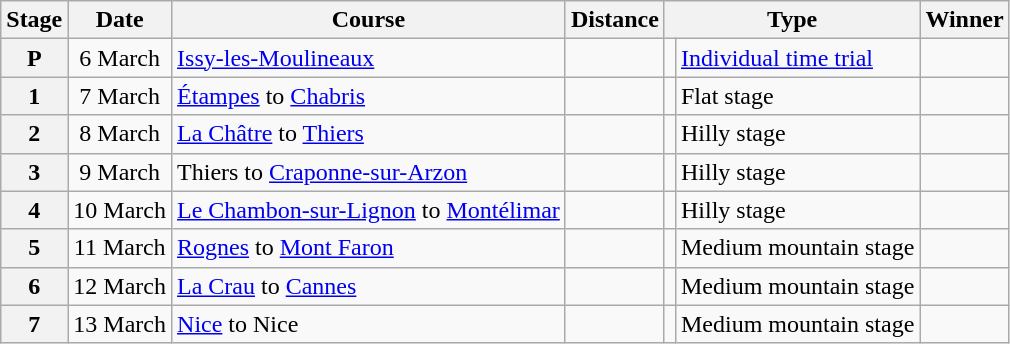<table class="wikitable">
<tr>
<th scope="col">Stage</th>
<th scope="col">Date</th>
<th scope="col">Course</th>
<th scope="col">Distance</th>
<th scope="col" colspan="2">Type</th>
<th scope=col>Winner</th>
</tr>
<tr>
<th scope="row" style="text-align:center;">P</th>
<td style="text-align:center;">6 March</td>
<td><a href='#'>Issy-les-Moulineaux</a></td>
<td style="text-align:center;"></td>
<td></td>
<td><a href='#'>Individual time trial</a></td>
<td></td>
</tr>
<tr>
<th scope="row" style="text-align:center;">1</th>
<td style="text-align:center;">7 March</td>
<td><a href='#'>Étampes</a> to <a href='#'>Chabris</a></td>
<td style="text-align:center;"></td>
<td></td>
<td>Flat stage</td>
<td></td>
</tr>
<tr>
<th scope="row" style="text-align:center;">2</th>
<td style="text-align:center;">8 March</td>
<td><a href='#'>La Châtre</a> to <a href='#'>Thiers</a></td>
<td style="text-align:center;"></td>
<td></td>
<td>Hilly stage</td>
<td></td>
</tr>
<tr>
<th scope="row" style="text-align:center;">3</th>
<td style="text-align:center;">9 March</td>
<td>Thiers to <a href='#'>Craponne-sur-Arzon</a></td>
<td style="text-align:center;"></td>
<td></td>
<td>Hilly stage</td>
<td></td>
</tr>
<tr>
<th scope="row" style="text-align:center;">4</th>
<td style="text-align:center;">10 March</td>
<td><a href='#'>Le Chambon-sur-Lignon</a> to <a href='#'>Montélimar</a></td>
<td style="text-align:center;"></td>
<td></td>
<td>Hilly stage</td>
<td></td>
</tr>
<tr>
<th scope="row" style="text-align:center;">5</th>
<td style="text-align:center;">11 March</td>
<td><a href='#'>Rognes</a> to <a href='#'>Mont Faron</a></td>
<td style="text-align:center;"></td>
<td></td>
<td>Medium mountain stage</td>
<td></td>
</tr>
<tr>
<th scope="row" style="text-align:center;">6</th>
<td style="text-align:center;">12 March</td>
<td><a href='#'>La Crau</a> to <a href='#'>Cannes</a></td>
<td style="text-align:center;"></td>
<td></td>
<td>Medium mountain stage</td>
<td></td>
</tr>
<tr>
<th scope="row" style="text-align:center;">7</th>
<td style="text-align:center;">13 March</td>
<td><a href='#'>Nice</a> to Nice</td>
<td style="text-align:center;"></td>
<td></td>
<td>Medium mountain stage</td>
<td></td>
</tr>
</table>
